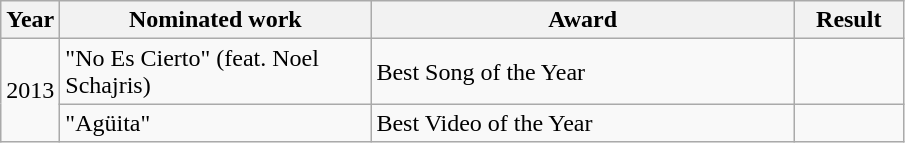<table class="wikitable">
<tr>
<th>Year</th>
<th width="200">Nominated work</th>
<th width="275">Award</th>
<th width="65">Result</th>
</tr>
<tr>
<td rowspan="2">2013</td>
<td>"No Es Cierto" (feat. Noel Schajris)</td>
<td>Best Song of the Year</td>
<td></td>
</tr>
<tr>
<td>"Agüita"</td>
<td>Best Video of the Year</td>
<td></td>
</tr>
</table>
